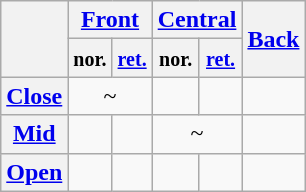<table class="wikitable" style="text-align:center">
<tr>
<th rowspan="2"></th>
<th colspan="2"><a href='#'>Front</a></th>
<th colspan="2"><a href='#'>Central</a></th>
<th rowspan="2"><a href='#'>Back</a></th>
</tr>
<tr>
<th><small>nor.</small></th>
<th><small><a href='#'>ret.</a></small></th>
<th><small>nor.</small></th>
<th><small><a href='#'>ret.</a></small></th>
</tr>
<tr>
<th><a href='#'>Close</a></th>
<td colspan="2"> ~ </td>
<td></td>
<td></td>
<td></td>
</tr>
<tr>
<th><a href='#'>Mid</a></th>
<td></td>
<td></td>
<td colspan="2"> ~ </td>
<td></td>
</tr>
<tr>
<th><a href='#'>Open</a></th>
<td></td>
<td></td>
<td></td>
<td></td>
<td></td>
</tr>
</table>
